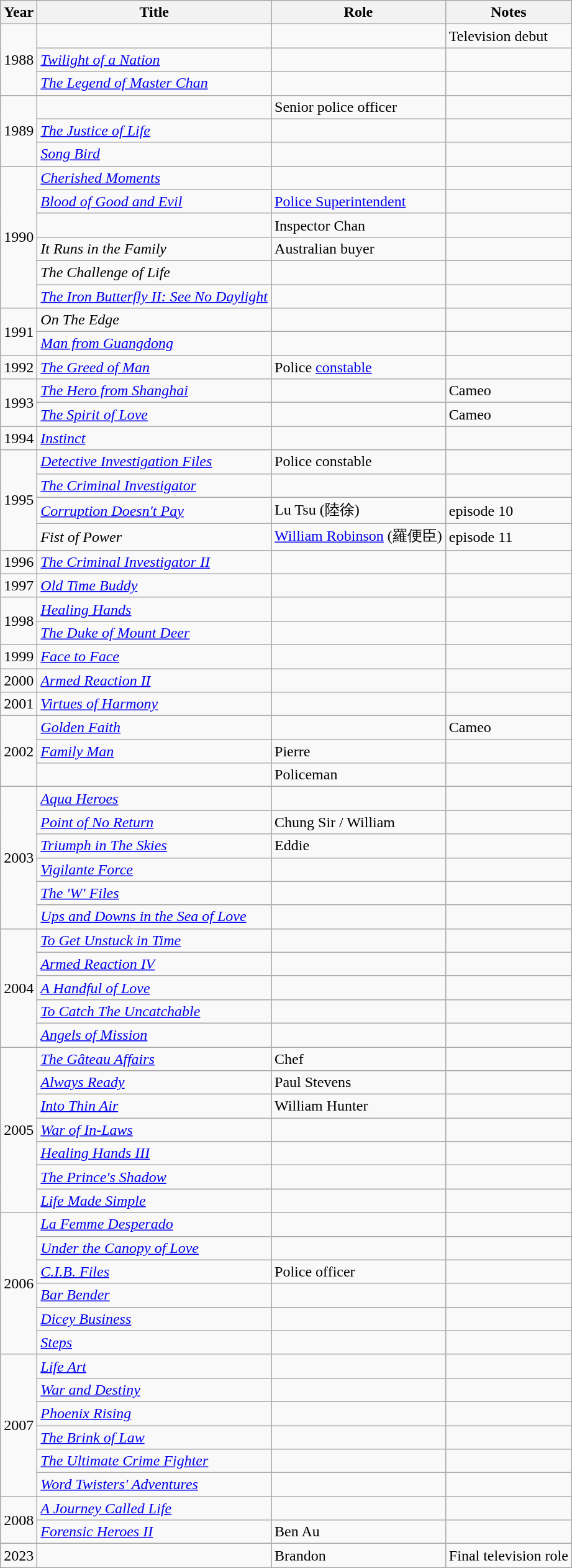<table class="wikitable">
<tr>
<th>Year</th>
<th>Title</th>
<th>Role</th>
<th>Notes</th>
</tr>
<tr>
<td rowspan="3">1988</td>
<td><em></em></td>
<td></td>
<td>Television debut</td>
</tr>
<tr>
<td><em><a href='#'>Twilight of a Nation</a></em></td>
<td></td>
<td></td>
</tr>
<tr>
<td><em><a href='#'>The Legend of Master Chan</a></em></td>
<td></td>
<td></td>
</tr>
<tr>
<td rowspan="3">1989</td>
<td><em></em></td>
<td>Senior police officer</td>
<td></td>
</tr>
<tr>
<td><em><a href='#'>The Justice of Life</a></em></td>
<td></td>
<td></td>
</tr>
<tr>
<td><a href='#'><em>Song Bird</em></a></td>
<td></td>
<td></td>
</tr>
<tr>
<td rowspan="6">1990</td>
<td><em><a href='#'>Cherished Moments</a></em></td>
<td></td>
<td></td>
</tr>
<tr>
<td><em><a href='#'>Blood of Good and Evil</a></em></td>
<td><a href='#'>Police Superintendent</a></td>
<td></td>
</tr>
<tr>
<td><em></em></td>
<td>Inspector Chan</td>
<td></td>
</tr>
<tr>
<td><em>It Runs in the Family</em></td>
<td>Australian buyer</td>
<td></td>
</tr>
<tr>
<td><em>The Challenge of Life</em></td>
<td></td>
<td></td>
</tr>
<tr>
<td><em><a href='#'>The Iron Butterfly II: See No Daylight</a></em></td>
<td></td>
<td></td>
</tr>
<tr>
<td rowspan="2">1991</td>
<td><em>On The Edge</em></td>
<td></td>
<td></td>
</tr>
<tr>
<td><em><a href='#'>Man from Guangdong</a></em></td>
<td></td>
<td></td>
</tr>
<tr>
<td>1992</td>
<td><em><a href='#'>The Greed of Man</a></em></td>
<td>Police <a href='#'>constable</a></td>
<td></td>
</tr>
<tr>
<td rowspan="2">1993</td>
<td><em><a href='#'>The Hero from Shanghai</a></em></td>
<td></td>
<td>Cameo</td>
</tr>
<tr>
<td><em><a href='#'>The Spirit of Love</a></em></td>
<td></td>
<td>Cameo</td>
</tr>
<tr>
<td>1994</td>
<td><em><a href='#'>Instinct</a></em></td>
<td></td>
<td></td>
</tr>
<tr>
<td rowspan="4">1995</td>
<td><em><a href='#'>Detective Investigation Files</a></em></td>
<td>Police constable</td>
<td></td>
</tr>
<tr>
<td><em><a href='#'>The Criminal Investigator</a></em></td>
<td></td>
<td></td>
</tr>
<tr>
<td><em><a href='#'>Corruption Doesn't Pay</a></em></td>
<td>Lu Tsu (陸徐)</td>
<td>episode 10</td>
</tr>
<tr>
<td><em>Fist of Power</em></td>
<td><a href='#'>William Robinson</a> (羅便臣)</td>
<td>episode 11</td>
</tr>
<tr>
<td>1996</td>
<td><em><a href='#'>The Criminal Investigator II</a></em></td>
<td></td>
<td></td>
</tr>
<tr>
<td>1997</td>
<td><em><a href='#'>Old Time Buddy</a></em></td>
<td></td>
<td></td>
</tr>
<tr>
<td rowspan="2">1998</td>
<td><em><a href='#'>Healing Hands</a></em></td>
<td></td>
<td></td>
</tr>
<tr>
<td><em><a href='#'>The Duke of Mount Deer</a></em></td>
<td></td>
<td></td>
</tr>
<tr>
<td>1999</td>
<td><em><a href='#'>Face to Face</a></em></td>
<td></td>
<td></td>
</tr>
<tr>
<td>2000</td>
<td><em><a href='#'>Armed Reaction II</a></em></td>
<td></td>
<td></td>
</tr>
<tr>
<td>2001</td>
<td><em><a href='#'>Virtues of Harmony</a></em></td>
<td></td>
<td></td>
</tr>
<tr>
<td rowspan="3">2002</td>
<td><em><a href='#'>Golden Faith</a></em></td>
<td></td>
<td>Cameo</td>
</tr>
<tr>
<td><em><a href='#'>Family Man</a></em></td>
<td>Pierre</td>
<td></td>
</tr>
<tr>
<td><em></em></td>
<td>Policeman</td>
<td></td>
</tr>
<tr>
<td rowspan="6">2003</td>
<td><em><a href='#'>Aqua Heroes</a></em></td>
<td></td>
<td></td>
</tr>
<tr>
<td><a href='#'><em>Point of No Return</em></a></td>
<td>Chung Sir / William</td>
<td></td>
</tr>
<tr>
<td><em><a href='#'>Triumph in The Skies</a></em></td>
<td>Eddie</td>
<td></td>
</tr>
<tr>
<td><em><a href='#'>Vigilante Force</a></em></td>
<td></td>
<td></td>
</tr>
<tr>
<td><em><a href='#'>The 'W' Files</a></em></td>
<td></td>
<td></td>
</tr>
<tr>
<td><em><a href='#'>Ups and Downs in the Sea of Love</a></em></td>
<td></td>
<td></td>
</tr>
<tr>
<td rowspan="5">2004</td>
<td><em><a href='#'>To Get Unstuck in Time</a></em></td>
<td></td>
<td></td>
</tr>
<tr>
<td><em><a href='#'>Armed Reaction IV</a></em></td>
<td></td>
<td></td>
</tr>
<tr>
<td><em><a href='#'>A Handful of Love</a></em></td>
<td></td>
<td></td>
</tr>
<tr>
<td><em><a href='#'>To Catch The Uncatchable</a></em></td>
<td></td>
<td></td>
</tr>
<tr>
<td><em><a href='#'>Angels of Mission</a></em></td>
<td></td>
<td></td>
</tr>
<tr>
<td rowspan="7">2005</td>
<td><em><a href='#'>The Gâteau Affairs</a></em></td>
<td>Chef</td>
<td></td>
</tr>
<tr>
<td><em><a href='#'>Always Ready</a></em></td>
<td>Paul Stevens</td>
<td></td>
</tr>
<tr>
<td><em><a href='#'>Into Thin Air</a></em></td>
<td>William Hunter</td>
<td></td>
</tr>
<tr>
<td><em><a href='#'>War of In-Laws</a></em></td>
<td></td>
<td></td>
</tr>
<tr>
<td><em><a href='#'>Healing Hands III</a></em></td>
<td></td>
<td></td>
</tr>
<tr>
<td><em><a href='#'>The Prince's Shadow</a></em></td>
<td></td>
<td></td>
</tr>
<tr>
<td><em><a href='#'>Life Made Simple</a></em></td>
<td></td>
<td></td>
</tr>
<tr>
<td rowspan="6">2006</td>
<td><em><a href='#'>La Femme Desperado</a></em></td>
<td></td>
<td></td>
</tr>
<tr>
<td><em><a href='#'>Under the Canopy of Love</a></em></td>
<td></td>
<td></td>
</tr>
<tr>
<td><em><a href='#'>C.I.B. Files</a></em></td>
<td>Police officer</td>
<td></td>
</tr>
<tr>
<td><em><a href='#'>Bar Bender</a></em></td>
<td></td>
<td></td>
</tr>
<tr>
<td><em><a href='#'>Dicey Business</a></em></td>
<td></td>
<td></td>
</tr>
<tr>
<td><em><a href='#'>Steps</a></em></td>
<td></td>
<td></td>
</tr>
<tr>
<td rowspan="6">2007</td>
<td><em><a href='#'>Life Art</a></em></td>
<td></td>
<td></td>
</tr>
<tr>
<td><em><a href='#'>War and Destiny</a></em></td>
<td></td>
<td></td>
</tr>
<tr>
<td><em><a href='#'>Phoenix Rising</a></em></td>
<td></td>
<td></td>
</tr>
<tr>
<td><em><a href='#'>The Brink of Law</a></em></td>
<td></td>
<td></td>
</tr>
<tr>
<td><em><a href='#'>The Ultimate Crime Fighter</a></em></td>
<td></td>
<td></td>
</tr>
<tr>
<td><em><a href='#'>Word Twisters' Adventures</a></em></td>
<td></td>
<td></td>
</tr>
<tr>
<td rowspan="2">2008</td>
<td><em><a href='#'>A Journey Called Life</a></em></td>
<td></td>
<td></td>
</tr>
<tr>
<td><em><a href='#'>Forensic Heroes II</a></em></td>
<td>Ben Au</td>
<td></td>
</tr>
<tr>
<td>2023</td>
<td><em></em></td>
<td>Brandon</td>
<td>Final television role</td>
</tr>
</table>
